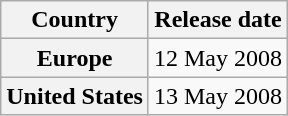<table class="wikitable plainrowheaders">
<tr>
<th>Country</th>
<th>Release date</th>
</tr>
<tr>
<th scope="row">Europe</th>
<td>12 May 2008</td>
</tr>
<tr>
<th scope="row">United States</th>
<td>13 May 2008</td>
</tr>
</table>
